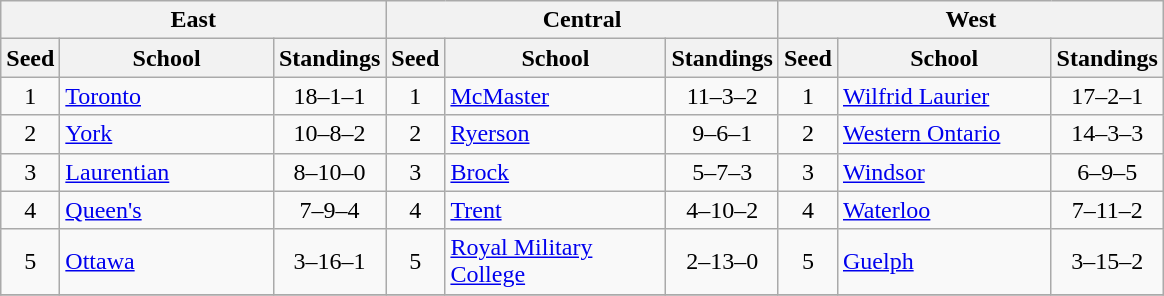<table class="wikitable">
<tr>
<th colspan=3>East</th>
<th colspan=3>Central</th>
<th colspan=3>West</th>
</tr>
<tr>
<th>Seed</th>
<th style="width:135px">School</th>
<th>Standings</th>
<th>Seed</th>
<th style="width:140px">School</th>
<th>Standings</th>
<th>Seed</th>
<th style="width:135px">School</th>
<th>Standings</th>
</tr>
<tr>
<td align=center>1</td>
<td><a href='#'>Toronto</a></td>
<td align=center>18–1–1</td>
<td align=center>1</td>
<td><a href='#'>McMaster</a></td>
<td align=center>11–3–2</td>
<td align=center>1</td>
<td><a href='#'>Wilfrid Laurier</a></td>
<td align=center>17–2–1</td>
</tr>
<tr>
<td align=center>2</td>
<td><a href='#'>York</a></td>
<td align=center>10–8–2</td>
<td align=center>2</td>
<td><a href='#'>Ryerson</a></td>
<td align=center>9–6–1</td>
<td align=center>2</td>
<td><a href='#'>Western Ontario</a></td>
<td align=center>14–3–3</td>
</tr>
<tr>
<td align=center>3</td>
<td><a href='#'>Laurentian</a></td>
<td align=center>8–10–0</td>
<td align=center>3</td>
<td><a href='#'>Brock</a></td>
<td align=center>5–7–3</td>
<td align=center>3</td>
<td><a href='#'>Windsor</a></td>
<td align=center>6–9–5</td>
</tr>
<tr>
<td align=center>4</td>
<td><a href='#'>Queen's</a></td>
<td align=center>7–9–4</td>
<td align=center>4</td>
<td><a href='#'>Trent</a></td>
<td align=center>4–10–2</td>
<td align=center>4</td>
<td><a href='#'>Waterloo</a></td>
<td align=center>7–11–2</td>
</tr>
<tr>
<td align=center>5</td>
<td><a href='#'>Ottawa</a></td>
<td align=center>3–16–1</td>
<td align=center>5</td>
<td><a href='#'>Royal Military College</a></td>
<td align=center>2–13–0</td>
<td align=center>5</td>
<td><a href='#'>Guelph</a></td>
<td align=center>3–15–2</td>
</tr>
<tr>
</tr>
</table>
